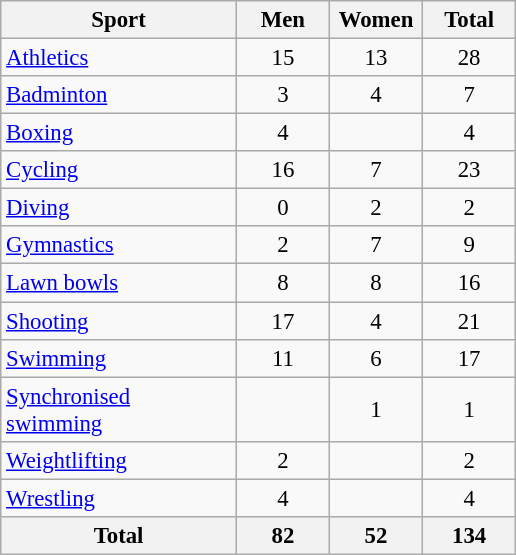<table class="wikitable sortable" style="text-align:center; font-size: 95%;">
<tr>
<th width=150>Sport</th>
<th width=55>Men</th>
<th width=55>Women</th>
<th width=55>Total</th>
</tr>
<tr>
<td align=left><a href='#'>Athletics</a></td>
<td>15</td>
<td>13</td>
<td>28</td>
</tr>
<tr>
<td align=left><a href='#'>Badminton</a></td>
<td>3</td>
<td>4</td>
<td>7</td>
</tr>
<tr>
<td align=left><a href='#'>Boxing</a></td>
<td>4</td>
<td></td>
<td>4</td>
</tr>
<tr>
<td align=left><a href='#'>Cycling</a></td>
<td>16</td>
<td>7</td>
<td>23</td>
</tr>
<tr>
<td align=left><a href='#'>Diving</a></td>
<td>0</td>
<td>2</td>
<td>2</td>
</tr>
<tr>
<td align=left><a href='#'>Gymnastics</a></td>
<td>2</td>
<td>7</td>
<td>9</td>
</tr>
<tr>
<td align=left><a href='#'>Lawn bowls</a></td>
<td>8</td>
<td>8</td>
<td>16</td>
</tr>
<tr>
<td align=left><a href='#'>Shooting</a></td>
<td>17</td>
<td>4</td>
<td>21</td>
</tr>
<tr>
<td align=left><a href='#'>Swimming</a></td>
<td>11</td>
<td>6</td>
<td>17</td>
</tr>
<tr>
<td align=left><a href='#'>Synchronised swimming</a></td>
<td></td>
<td>1</td>
<td>1</td>
</tr>
<tr>
<td align=left><a href='#'>Weightlifting</a></td>
<td>2</td>
<td></td>
<td>2</td>
</tr>
<tr>
<td align=left><a href='#'>Wrestling</a></td>
<td>4</td>
<td></td>
<td>4</td>
</tr>
<tr>
<th>Total</th>
<th>82</th>
<th>52</th>
<th>134</th>
</tr>
</table>
